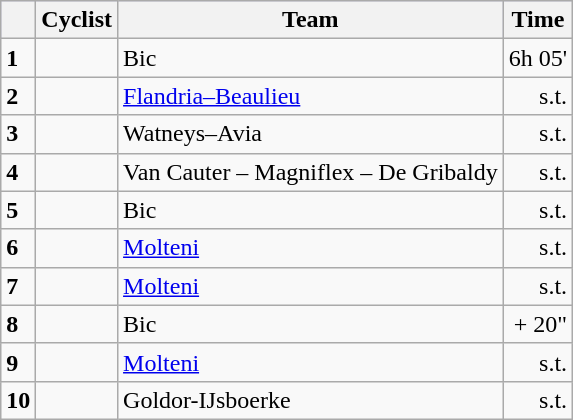<table class="wikitable">
<tr style="background:#ccccff;">
<th></th>
<th>Cyclist</th>
<th>Team</th>
<th>Time</th>
</tr>
<tr>
<td><strong>1</strong></td>
<td></td>
<td>Bic</td>
<td align=right>6h 05'</td>
</tr>
<tr>
<td><strong>2</strong></td>
<td></td>
<td><a href='#'>Flandria–Beaulieu</a></td>
<td align=right>s.t.</td>
</tr>
<tr>
<td><strong>3</strong></td>
<td></td>
<td>Watneys–Avia</td>
<td align=right>s.t.</td>
</tr>
<tr>
<td><strong>4</strong></td>
<td></td>
<td>Van Cauter – Magniflex – De Gribaldy</td>
<td align=right>s.t.</td>
</tr>
<tr>
<td><strong>5</strong></td>
<td></td>
<td>Bic</td>
<td align=right>s.t.</td>
</tr>
<tr>
<td><strong>6</strong></td>
<td></td>
<td><a href='#'>Molteni</a></td>
<td align=right>s.t.</td>
</tr>
<tr>
<td><strong>7</strong></td>
<td></td>
<td><a href='#'>Molteni</a></td>
<td align=right>s.t.</td>
</tr>
<tr>
<td><strong>8</strong></td>
<td></td>
<td>Bic</td>
<td align=right>+ 20"</td>
</tr>
<tr>
<td><strong>9</strong></td>
<td></td>
<td><a href='#'>Molteni</a></td>
<td align=right>s.t.</td>
</tr>
<tr>
<td><strong>10</strong></td>
<td></td>
<td>Goldor-IJsboerke</td>
<td align=right>s.t.</td>
</tr>
</table>
